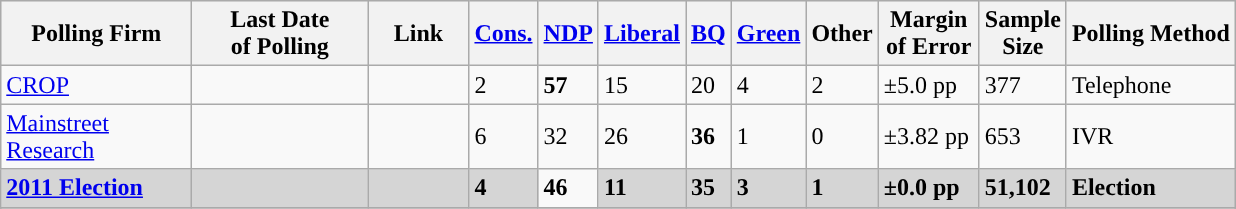<table class="wikitable sortable">
<tr style="background:#e9e9e9;">
<th style="width:120px">Polling Firm</th>
<th style="width:110px">Last Date<br>of Polling</th>
<th style="width:60px" class="unsortable">Link</th>
<th style="background-color:"><strong><a href='#'>Cons.</a></strong></th>
<th style="background-color:"><strong><a href='#'>NDP</a></strong></th>
<th style="background-color:"><strong><a href='#'>Liberal</a></strong></th>
<th style="background-color:"><strong><a href='#'>BQ</a></strong></th>
<th style="background-color:"><strong><a href='#'>Green</a></strong></th>
<th style="background-color:"><strong>Other</strong></th>
<th style="width:60px;" class=unsortable>Margin<br>of Error</th>
<th style="width:50px;" class=unsortable>Sample<br>Size</th>
<th class=unsortable>Polling Method</th>
</tr>
<tr>
<td><a href='#'>CROP</a></td>
<td></td>
<td></td>
<td>2</td>
<td><strong>57</strong></td>
<td>15</td>
<td>20</td>
<td>4</td>
<td>2</td>
<td>±5.0 pp</td>
<td>377</td>
<td>Telephone</td>
</tr>
<tr>
<td><a href='#'>Mainstreet Research</a></td>
<td></td>
<td></td>
<td>6</td>
<td>32</td>
<td>26</td>
<td><strong>36</strong></td>
<td>1</td>
<td>0</td>
<td>±3.82 pp</td>
<td>653</td>
<td>IVR</td>
</tr>
<tr>
<td style="background:#D5D5D5"><strong><a href='#'>2011 Election</a></strong></td>
<td style="background:#D5D5D5"><strong></strong></td>
<td style="background:#D5D5D5"></td>
<td style="background:#D5D5D5"><strong>4</strong></td>
<td><strong>46</strong></td>
<td style="background:#D5D5D5"><strong>11</strong></td>
<td style="background:#D5D5D5"><strong>35</strong></td>
<td style="background:#D5D5D5"><strong>3</strong></td>
<td style="background:#D5D5D5"><strong>1</strong></td>
<td style="background:#D5D5D5"><strong>±0.0 pp</strong></td>
<td style="background:#D5D5D5"><strong>51,102</strong></td>
<td style="background:#D5D5D5"><strong>Election</strong></td>
</tr>
<tr>
</tr>
<tr>
</tr>
</table>
